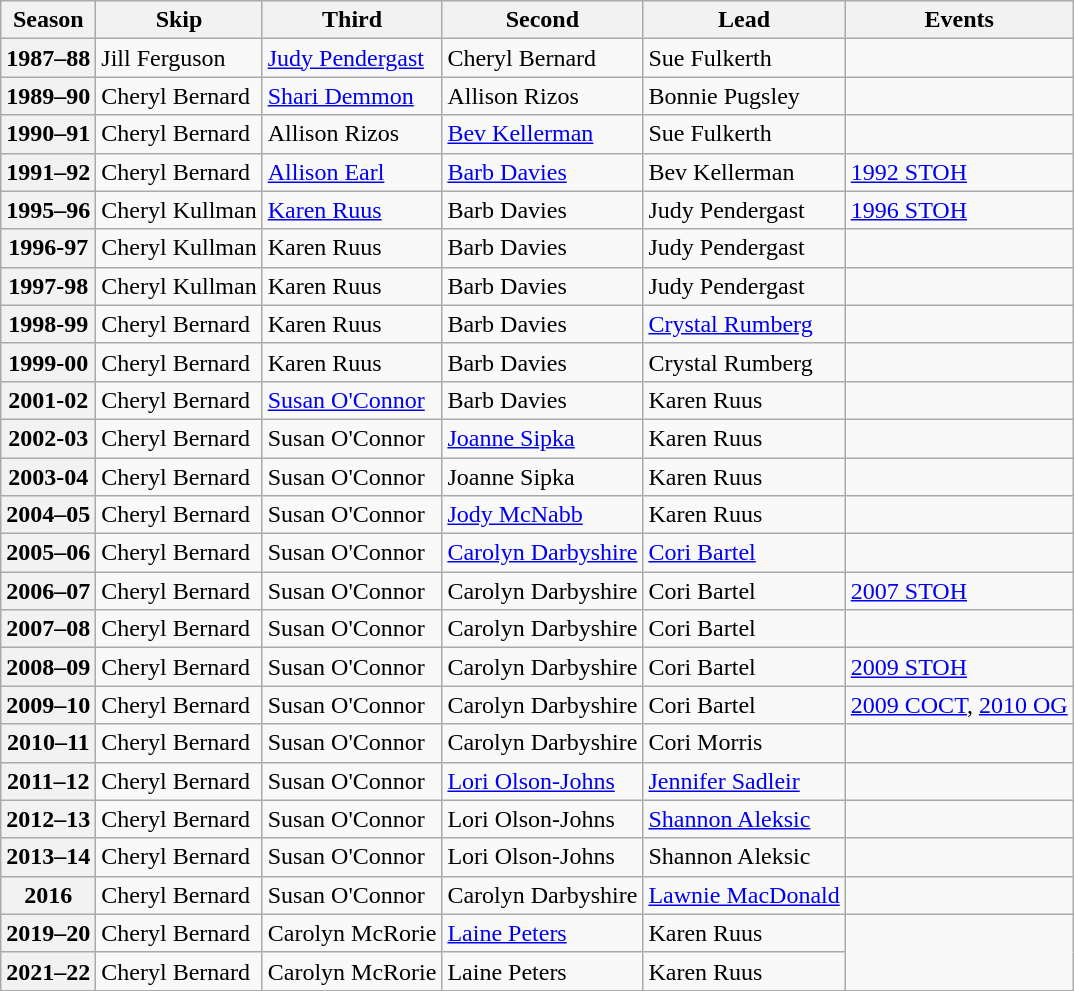<table class="wikitable">
<tr>
<th scope="col">Season</th>
<th scope="col">Skip</th>
<th scope="col">Third</th>
<th scope="col">Second</th>
<th scope="col">Lead</th>
<th scope="col">Events</th>
</tr>
<tr>
<th scope="row">1987–88</th>
<td>Jill Ferguson</td>
<td><a href='#'>Judy Pendergast</a></td>
<td>Cheryl Bernard</td>
<td>Sue Fulkerth</td>
<td></td>
</tr>
<tr>
<th scope="row">1989–90</th>
<td>Cheryl Bernard</td>
<td><a href='#'>Shari Demmon</a></td>
<td>Allison Rizos</td>
<td>Bonnie Pugsley</td>
<td></td>
</tr>
<tr>
<th scope="row">1990–91</th>
<td>Cheryl Bernard</td>
<td>Allison Rizos</td>
<td><a href='#'>Bev Kellerman</a></td>
<td>Sue Fulkerth</td>
<td></td>
</tr>
<tr>
<th scope="row">1991–92</th>
<td>Cheryl Bernard</td>
<td><a href='#'>Allison Earl</a></td>
<td><a href='#'>Barb Davies</a></td>
<td>Bev Kellerman</td>
<td><a href='#'>1992 STOH</a></td>
</tr>
<tr>
<th scope="row">1995–96</th>
<td>Cheryl Kullman</td>
<td><a href='#'>Karen Ruus</a></td>
<td>Barb Davies</td>
<td>Judy Pendergast</td>
<td><a href='#'>1996 STOH</a></td>
</tr>
<tr>
<th scope="row">1996-97</th>
<td>Cheryl Kullman</td>
<td>Karen Ruus</td>
<td>Barb Davies</td>
<td>Judy Pendergast</td>
<td></td>
</tr>
<tr>
<th scope="row">1997-98</th>
<td>Cheryl Kullman</td>
<td>Karen Ruus</td>
<td>Barb Davies</td>
<td>Judy Pendergast</td>
<td></td>
</tr>
<tr>
<th scope="row">1998-99</th>
<td>Cheryl Bernard</td>
<td>Karen Ruus</td>
<td>Barb Davies</td>
<td><a href='#'>Crystal Rumberg</a></td>
<td></td>
</tr>
<tr>
<th scope="row">1999-00</th>
<td>Cheryl Bernard</td>
<td>Karen Ruus</td>
<td>Barb Davies</td>
<td>Crystal Rumberg</td>
<td></td>
</tr>
<tr>
<th scope="row">2001-02</th>
<td>Cheryl Bernard</td>
<td><a href='#'>Susan O'Connor</a></td>
<td>Barb Davies</td>
<td>Karen Ruus</td>
<td></td>
</tr>
<tr>
<th scope="row">2002-03</th>
<td>Cheryl Bernard</td>
<td>Susan O'Connor</td>
<td><a href='#'>Joanne Sipka</a></td>
<td>Karen Ruus</td>
<td></td>
</tr>
<tr>
<th scope="row">2003-04</th>
<td>Cheryl Bernard</td>
<td>Susan O'Connor</td>
<td>Joanne Sipka</td>
<td>Karen Ruus</td>
<td></td>
</tr>
<tr>
<th scope="row">2004–05</th>
<td>Cheryl Bernard</td>
<td>Susan O'Connor</td>
<td><a href='#'>Jody McNabb</a></td>
<td>Karen Ruus</td>
<td></td>
</tr>
<tr>
<th scope="row">2005–06</th>
<td>Cheryl Bernard</td>
<td>Susan O'Connor</td>
<td><a href='#'>Carolyn Darbyshire</a></td>
<td><a href='#'>Cori Bartel</a></td>
<td></td>
</tr>
<tr>
<th scope="row">2006–07</th>
<td>Cheryl Bernard</td>
<td>Susan O'Connor</td>
<td>Carolyn Darbyshire</td>
<td>Cori Bartel</td>
<td><a href='#'>2007 STOH</a></td>
</tr>
<tr>
<th scope="row">2007–08</th>
<td>Cheryl Bernard</td>
<td>Susan O'Connor</td>
<td>Carolyn Darbyshire</td>
<td>Cori Bartel</td>
<td></td>
</tr>
<tr>
<th scope="row">2008–09</th>
<td>Cheryl Bernard</td>
<td>Susan O'Connor</td>
<td>Carolyn Darbyshire</td>
<td>Cori Bartel</td>
<td><a href='#'>2009 STOH</a></td>
</tr>
<tr>
<th scope="row">2009–10</th>
<td>Cheryl Bernard</td>
<td>Susan O'Connor</td>
<td>Carolyn Darbyshire</td>
<td>Cori Bartel</td>
<td><a href='#'>2009 COCT</a>, <a href='#'>2010 OG</a></td>
</tr>
<tr>
<th scope="row">2010–11</th>
<td>Cheryl Bernard</td>
<td>Susan O'Connor</td>
<td>Carolyn Darbyshire</td>
<td>Cori Morris</td>
<td></td>
</tr>
<tr>
<th scope="row">2011–12</th>
<td>Cheryl Bernard</td>
<td>Susan O'Connor</td>
<td><a href='#'>Lori Olson-Johns</a></td>
<td><a href='#'>Jennifer Sadleir</a></td>
<td></td>
</tr>
<tr>
<th scope="row">2012–13</th>
<td>Cheryl Bernard</td>
<td>Susan O'Connor</td>
<td>Lori Olson-Johns</td>
<td><a href='#'>Shannon Aleksic</a></td>
<td></td>
</tr>
<tr>
<th scope="row">2013–14</th>
<td>Cheryl Bernard</td>
<td>Susan O'Connor</td>
<td>Lori Olson-Johns</td>
<td>Shannon Aleksic</td>
<td></td>
</tr>
<tr>
<th scope="row">2016</th>
<td>Cheryl Bernard</td>
<td>Susan O'Connor</td>
<td>Carolyn Darbyshire</td>
<td><a href='#'>Lawnie MacDonald</a></td>
<td></td>
</tr>
<tr>
<th scope="row">2019–20</th>
<td>Cheryl Bernard</td>
<td>Carolyn McRorie</td>
<td><a href='#'>Laine Peters</a></td>
<td>Karen Ruus</td>
</tr>
<tr>
<th scope="row">2021–22</th>
<td>Cheryl Bernard</td>
<td>Carolyn McRorie</td>
<td>Laine Peters</td>
<td>Karen Ruus</td>
</tr>
</table>
